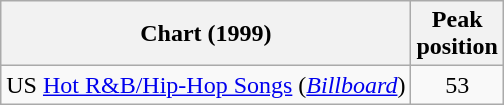<table class="wikitable sortable">
<tr>
<th>Chart (1999)</th>
<th>Peak<br>position</th>
</tr>
<tr>
<td>US <a href='#'>Hot R&B/Hip-Hop Songs</a> (<em><a href='#'>Billboard</a></em>)</td>
<td align="center">53</td>
</tr>
</table>
